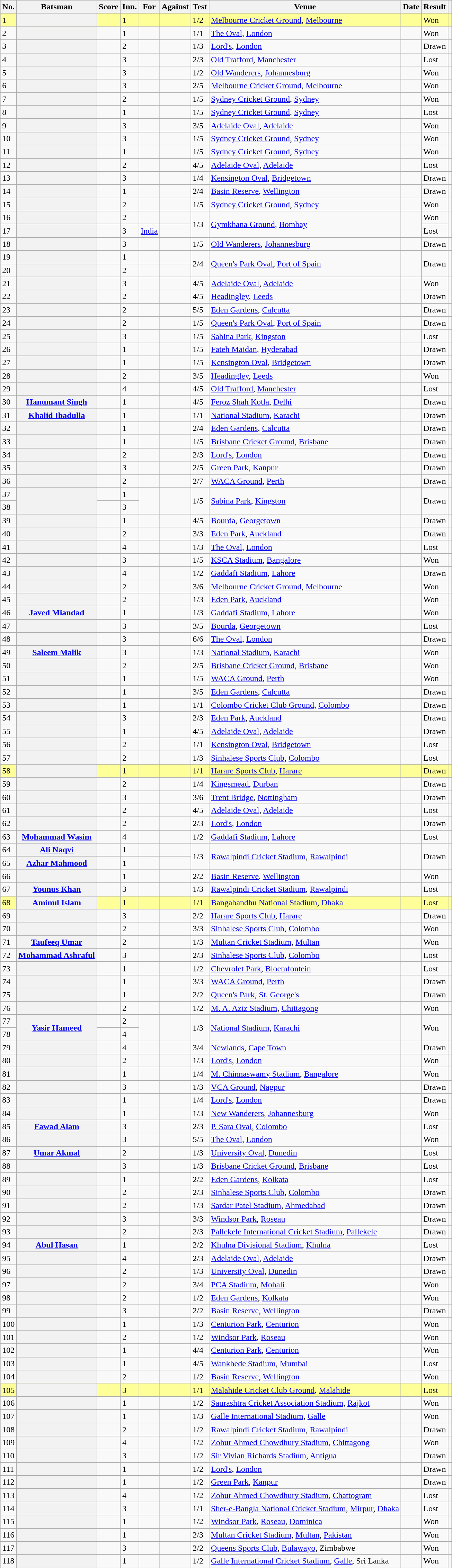<table class="wikitable sortable plainrowheaders">
<tr>
<th>No.</th>
<th>Batsman</th>
<th>Score</th>
<th>Inn.</th>
<th>For</th>
<th>Against</th>
<th>Test</th>
<th>Venue</th>
<th>Date</th>
<th>Result</th>
<th class="unsortable"></th>
</tr>
<tr style="background:#FFFF99;">
<td>1</td>
<th scope="row"></th>
<td></td>
<td>1</td>
<td></td>
<td></td>
<td>1/2</td>
<td><a href='#'>Melbourne Cricket Ground</a>, <a href='#'>Melbourne</a></td>
<td></td>
<td>Won</td>
<td></td>
</tr>
<tr>
<td>2</td>
<th scope="row"></th>
<td></td>
<td>1</td>
<td></td>
<td></td>
<td>1/1</td>
<td><a href='#'>The Oval</a>, <a href='#'>London</a></td>
<td></td>
<td>Won</td>
<td></td>
</tr>
<tr>
<td>3</td>
<th scope="row"></th>
<td></td>
<td>2</td>
<td></td>
<td></td>
<td>1/3</td>
<td><a href='#'>Lord's</a>, <a href='#'>London</a></td>
<td></td>
<td>Drawn</td>
<td></td>
</tr>
<tr>
<td>4</td>
<th scope="row"></th>
<td></td>
<td>3</td>
<td></td>
<td></td>
<td>2/3</td>
<td><a href='#'>Old Trafford</a>, <a href='#'>Manchester</a></td>
<td></td>
<td>Lost</td>
<td></td>
</tr>
<tr>
<td>5</td>
<th scope="row"></th>
<td></td>
<td>3</td>
<td></td>
<td></td>
<td>1/2</td>
<td><a href='#'>Old Wanderers</a>, <a href='#'>Johannesburg</a></td>
<td></td>
<td>Won</td>
<td></td>
</tr>
<tr>
<td>6</td>
<th scope="row"></th>
<td></td>
<td>3</td>
<td></td>
<td></td>
<td>2/5</td>
<td><a href='#'>Melbourne Cricket Ground</a>, <a href='#'>Melbourne</a></td>
<td></td>
<td>Won</td>
<td></td>
</tr>
<tr>
<td>7</td>
<th scope="row"></th>
<td></td>
<td>2</td>
<td></td>
<td></td>
<td>1/5</td>
<td><a href='#'>Sydney Cricket Ground</a>, <a href='#'>Sydney</a></td>
<td></td>
<td>Won</td>
<td></td>
</tr>
<tr>
<td>8</td>
<th scope="row"></th>
<td></td>
<td>1</td>
<td></td>
<td></td>
<td>1/5</td>
<td><a href='#'>Sydney Cricket Ground</a>, <a href='#'>Sydney</a></td>
<td></td>
<td>Lost</td>
<td></td>
</tr>
<tr>
<td>9</td>
<th scope="row"></th>
<td></td>
<td>3</td>
<td></td>
<td></td>
<td>3/5</td>
<td><a href='#'>Adelaide Oval</a>, <a href='#'>Adelaide</a></td>
<td></td>
<td>Won</td>
<td></td>
</tr>
<tr>
<td>10</td>
<th scope="row"></th>
<td></td>
<td>3</td>
<td></td>
<td></td>
<td>1/5</td>
<td><a href='#'>Sydney Cricket Ground</a>, <a href='#'>Sydney</a></td>
<td></td>
<td>Won</td>
<td></td>
</tr>
<tr>
<td>11</td>
<th scope="row"></th>
<td></td>
<td>1</td>
<td></td>
<td></td>
<td>1/5</td>
<td><a href='#'>Sydney Cricket Ground</a>, <a href='#'>Sydney</a></td>
<td></td>
<td>Won</td>
<td></td>
</tr>
<tr>
<td>12</td>
<th scope="row"></th>
<td></td>
<td>2</td>
<td></td>
<td></td>
<td>4/5</td>
<td><a href='#'>Adelaide Oval</a>, <a href='#'>Adelaide</a></td>
<td></td>
<td>Lost</td>
<td></td>
</tr>
<tr>
<td>13</td>
<th scope="row"></th>
<td></td>
<td>3</td>
<td></td>
<td></td>
<td>1/4</td>
<td><a href='#'>Kensington Oval</a>, <a href='#'>Bridgetown</a></td>
<td></td>
<td>Drawn</td>
<td></td>
</tr>
<tr>
<td>14</td>
<th scope="row"></th>
<td></td>
<td>1</td>
<td></td>
<td></td>
<td>2/4</td>
<td><a href='#'>Basin Reserve</a>, <a href='#'>Wellington</a></td>
<td></td>
<td>Drawn</td>
<td></td>
</tr>
<tr>
<td>15</td>
<th scope="row"></th>
<td></td>
<td>2</td>
<td></td>
<td></td>
<td>1/5</td>
<td><a href='#'>Sydney Cricket Ground</a>, <a href='#'>Sydney</a></td>
<td></td>
<td>Won</td>
<td></td>
</tr>
<tr>
<td>16</td>
<th scope="row"></th>
<td></td>
<td>2</td>
<td></td>
<td></td>
<td rowspan="2">1/3</td>
<td rowspan="2"><a href='#'>Gymkhana Ground</a>, <a href='#'>Bombay</a></td>
<td rowspan="2"></td>
<td>Won</td>
<td rowspan="2"></td>
</tr>
<tr>
<td>17</td>
<th scope="row"></th>
<td></td>
<td>3</td>
<td><a href='#'>India</a></td>
<td></td>
<td>Lost</td>
</tr>
<tr>
<td>18</td>
<th scope="row"></th>
<td></td>
<td>3</td>
<td></td>
<td></td>
<td>1/5</td>
<td><a href='#'>Old Wanderers</a>, <a href='#'>Johannesburg</a></td>
<td></td>
<td>Drawn</td>
<td></td>
</tr>
<tr>
<td>19</td>
<th scope="row"></th>
<td></td>
<td>1</td>
<td></td>
<td></td>
<td rowspan="2">2/4</td>
<td rowspan="2"><a href='#'>Queen's Park Oval</a>, <a href='#'>Port of Spain</a></td>
<td rowspan="2"></td>
<td rowspan="2">Drawn</td>
<td rowspan="2"></td>
</tr>
<tr>
<td>20</td>
<th scope="row"></th>
<td></td>
<td>2</td>
<td></td>
<td></td>
</tr>
<tr>
<td>21</td>
<th scope="row"></th>
<td></td>
<td>3</td>
<td></td>
<td></td>
<td>4/5</td>
<td><a href='#'>Adelaide Oval</a>, <a href='#'>Adelaide</a></td>
<td></td>
<td>Won</td>
<td></td>
</tr>
<tr>
<td>22</td>
<th scope="row"></th>
<td></td>
<td>2</td>
<td></td>
<td></td>
<td>4/5</td>
<td><a href='#'>Headingley</a>, <a href='#'>Leeds</a></td>
<td></td>
<td>Drawn</td>
<td></td>
</tr>
<tr>
<td>23</td>
<th scope="row"></th>
<td></td>
<td>2</td>
<td></td>
<td></td>
<td>5/5</td>
<td><a href='#'>Eden Gardens</a>, <a href='#'>Calcutta</a></td>
<td></td>
<td>Drawn</td>
<td></td>
</tr>
<tr>
<td>24</td>
<th scope="row"></th>
<td></td>
<td>2</td>
<td></td>
<td></td>
<td>1/5</td>
<td><a href='#'>Queen's Park Oval</a>, <a href='#'>Port of Spain</a></td>
<td></td>
<td>Drawn</td>
<td></td>
</tr>
<tr>
<td>25</td>
<th scope="row"></th>
<td></td>
<td>3</td>
<td></td>
<td></td>
<td>1/5</td>
<td><a href='#'>Sabina Park</a>, <a href='#'>Kingston</a></td>
<td></td>
<td>Lost</td>
<td></td>
</tr>
<tr>
<td>26</td>
<th scope="row"></th>
<td></td>
<td>1</td>
<td></td>
<td></td>
<td>1/5</td>
<td><a href='#'>Fateh Maidan</a>, <a href='#'>Hyderabad</a></td>
<td></td>
<td>Drawn</td>
<td></td>
</tr>
<tr>
<td>27</td>
<th scope="row"></th>
<td></td>
<td>1</td>
<td></td>
<td></td>
<td>1/5</td>
<td><a href='#'>Kensington Oval</a>, <a href='#'>Bridgetown</a></td>
<td></td>
<td>Drawn</td>
<td></td>
</tr>
<tr>
<td>28</td>
<th scope="row"></th>
<td></td>
<td>2</td>
<td></td>
<td></td>
<td>3/5</td>
<td><a href='#'>Headingley</a>, <a href='#'>Leeds</a></td>
<td></td>
<td>Won</td>
<td></td>
</tr>
<tr>
<td>29</td>
<th scope="row"></th>
<td></td>
<td>4</td>
<td></td>
<td></td>
<td>4/5</td>
<td><a href='#'>Old Trafford</a>, <a href='#'>Manchester</a></td>
<td></td>
<td>Lost</td>
<td></td>
</tr>
<tr>
<td>30</td>
<th scope="row"><a href='#'>Hanumant Singh</a></th>
<td></td>
<td>1</td>
<td></td>
<td></td>
<td>4/5</td>
<td><a href='#'>Feroz Shah Kotla</a>, <a href='#'>Delhi</a></td>
<td></td>
<td>Drawn</td>
<td></td>
</tr>
<tr>
<td>31</td>
<th scope="row"><a href='#'>Khalid Ibadulla</a></th>
<td></td>
<td>1</td>
<td></td>
<td></td>
<td>1/1</td>
<td><a href='#'>National Stadium</a>, <a href='#'>Karachi</a></td>
<td></td>
<td>Drawn</td>
<td></td>
</tr>
<tr>
<td>32</td>
<th scope="row"></th>
<td></td>
<td>1</td>
<td></td>
<td></td>
<td>2/4</td>
<td><a href='#'>Eden Gardens</a>, <a href='#'>Calcutta</a></td>
<td></td>
<td>Drawn</td>
<td></td>
</tr>
<tr>
<td>33</td>
<th scope="row"></th>
<td></td>
<td>1</td>
<td></td>
<td></td>
<td>1/5</td>
<td><a href='#'>Brisbane Cricket Ground</a>, <a href='#'>Brisbane</a></td>
<td></td>
<td>Drawn</td>
<td></td>
</tr>
<tr>
<td>34</td>
<th scope="row"></th>
<td></td>
<td>2</td>
<td></td>
<td></td>
<td>2/3</td>
<td><a href='#'>Lord's</a>, <a href='#'>London</a></td>
<td></td>
<td>Drawn</td>
<td></td>
</tr>
<tr>
<td>35</td>
<th scope="row"></th>
<td></td>
<td>3</td>
<td></td>
<td></td>
<td>2/5</td>
<td><a href='#'>Green Park</a>, <a href='#'>Kanpur</a></td>
<td></td>
<td>Drawn</td>
<td></td>
</tr>
<tr>
<td>36</td>
<th scope="row"></th>
<td></td>
<td>2</td>
<td></td>
<td></td>
<td>2/7</td>
<td><a href='#'>WACA Ground</a>, <a href='#'>Perth</a></td>
<td></td>
<td>Drawn</td>
<td></td>
</tr>
<tr>
<td>37</td>
<th scope="row" rowspan="2"></th>
<td></td>
<td>1</td>
<td rowspan="2"></td>
<td rowspan="2"></td>
<td rowspan="2">1/5</td>
<td rowspan="2"><a href='#'>Sabina Park</a>, <a href='#'>Kingston</a></td>
<td rowspan="2"></td>
<td rowspan="2">Drawn</td>
<td rowspan="2"></td>
</tr>
<tr>
<td>38</td>
<td></td>
<td>3</td>
</tr>
<tr>
<td>39</td>
<th scope="row"></th>
<td></td>
<td>1</td>
<td></td>
<td></td>
<td>4/5</td>
<td><a href='#'>Bourda</a>, <a href='#'>Georgetown</a></td>
<td></td>
<td>Drawn</td>
<td></td>
</tr>
<tr>
<td>40</td>
<th scope="row"></th>
<td></td>
<td>2</td>
<td></td>
<td></td>
<td>3/3</td>
<td><a href='#'>Eden Park</a>, <a href='#'>Auckland</a></td>
<td></td>
<td>Drawn</td>
<td></td>
</tr>
<tr>
<td>41</td>
<th scope="row"></th>
<td></td>
<td>4</td>
<td></td>
<td></td>
<td>1/3</td>
<td><a href='#'>The Oval</a>, <a href='#'>London</a></td>
<td></td>
<td>Lost</td>
<td></td>
</tr>
<tr>
<td>42</td>
<th scope="row"></th>
<td></td>
<td>3</td>
<td></td>
<td></td>
<td>1/5</td>
<td><a href='#'>KSCA Stadium</a>, <a href='#'>Bangalore</a></td>
<td></td>
<td>Won</td>
<td></td>
</tr>
<tr>
<td>43</td>
<th scope="row"></th>
<td></td>
<td>4</td>
<td></td>
<td></td>
<td>1/2</td>
<td><a href='#'>Gaddafi Stadium</a>, <a href='#'>Lahore</a></td>
<td></td>
<td>Drawn</td>
<td></td>
</tr>
<tr>
<td>44</td>
<th scope="row"></th>
<td></td>
<td>2</td>
<td></td>
<td></td>
<td>3/6</td>
<td><a href='#'>Melbourne Cricket Ground</a>, <a href='#'>Melbourne</a></td>
<td></td>
<td>Won</td>
<td></td>
</tr>
<tr>
<td>45</td>
<th scope="row"></th>
<td></td>
<td>2</td>
<td></td>
<td></td>
<td>1/3</td>
<td><a href='#'>Eden Park</a>, <a href='#'>Auckland</a></td>
<td></td>
<td>Won</td>
<td></td>
</tr>
<tr>
<td>46</td>
<th scope="row"><a href='#'>Javed Miandad</a></th>
<td></td>
<td>1</td>
<td></td>
<td></td>
<td>1/3</td>
<td><a href='#'>Gaddafi Stadium</a>, <a href='#'>Lahore</a></td>
<td></td>
<td>Won</td>
<td></td>
</tr>
<tr>
<td>47</td>
<th scope="row"></th>
<td></td>
<td>3</td>
<td></td>
<td></td>
<td>3/5</td>
<td><a href='#'>Bourda</a>, <a href='#'>Georgetown</a></td>
<td></td>
<td>Lost</td>
<td></td>
</tr>
<tr>
<td>48</td>
<th scope="row"></th>
<td></td>
<td>3</td>
<td></td>
<td></td>
<td>6/6</td>
<td><a href='#'>The Oval</a>, <a href='#'>London</a></td>
<td></td>
<td>Drawn</td>
<td></td>
</tr>
<tr>
<td>49</td>
<th scope="row"><a href='#'>Saleem Malik</a></th>
<td></td>
<td>3</td>
<td></td>
<td></td>
<td>1/3</td>
<td><a href='#'>National Stadium</a>, <a href='#'>Karachi</a></td>
<td></td>
<td>Won</td>
<td></td>
</tr>
<tr>
<td>50</td>
<th scope="row"></th>
<td></td>
<td>2</td>
<td></td>
<td></td>
<td>2/5</td>
<td><a href='#'>Brisbane Cricket Ground</a>, <a href='#'>Brisbane</a></td>
<td></td>
<td>Won</td>
<td></td>
</tr>
<tr>
<td>51</td>
<th scope="row"></th>
<td></td>
<td>1</td>
<td></td>
<td></td>
<td>1/5</td>
<td><a href='#'>WACA Ground</a>, <a href='#'>Perth</a></td>
<td></td>
<td>Won</td>
<td></td>
</tr>
<tr>
<td>52</td>
<th scope="row"></th>
<td></td>
<td>1</td>
<td></td>
<td></td>
<td>3/5</td>
<td><a href='#'>Eden Gardens</a>, <a href='#'>Calcutta</a></td>
<td></td>
<td>Drawn</td>
<td></td>
</tr>
<tr>
<td>53</td>
<th scope="row"></th>
<td></td>
<td>1</td>
<td></td>
<td></td>
<td>1/1</td>
<td><a href='#'>Colombo Cricket Club Ground</a>, <a href='#'>Colombo</a></td>
<td></td>
<td>Drawn</td>
<td></td>
</tr>
<tr>
<td>54</td>
<th scope="row"></th>
<td></td>
<td>3</td>
<td></td>
<td></td>
<td>2/3</td>
<td><a href='#'>Eden Park</a>, <a href='#'>Auckland</a></td>
<td></td>
<td>Drawn</td>
<td></td>
</tr>
<tr>
<td>55</td>
<th scope="row"></th>
<td></td>
<td>1</td>
<td></td>
<td></td>
<td>4/5</td>
<td><a href='#'>Adelaide Oval</a>, <a href='#'>Adelaide</a></td>
<td></td>
<td>Drawn</td>
<td></td>
</tr>
<tr>
<td>56</td>
<th scope="row"></th>
<td></td>
<td>2</td>
<td></td>
<td></td>
<td>1/1</td>
<td><a href='#'>Kensington Oval</a>, <a href='#'>Bridgetown</a></td>
<td></td>
<td>Lost</td>
<td></td>
</tr>
<tr>
<td>57</td>
<th scope="row"></th>
<td></td>
<td>2</td>
<td></td>
<td></td>
<td>1/3</td>
<td><a href='#'>Sinhalese Sports Club</a>, <a href='#'>Colombo</a></td>
<td></td>
<td>Lost</td>
<td></td>
</tr>
<tr style="background:#FFFF99;">
<td>58</td>
<th scope="row"></th>
<td></td>
<td>1</td>
<td></td>
<td></td>
<td>1/1</td>
<td><a href='#'>Harare Sports Club</a>, <a href='#'>Harare</a></td>
<td></td>
<td>Drawn</td>
<td></td>
</tr>
<tr>
<td>59</td>
<th scope="row"></th>
<td></td>
<td>2</td>
<td></td>
<td></td>
<td>1/4</td>
<td><a href='#'>Kingsmead</a>, <a href='#'>Durban</a></td>
<td></td>
<td>Drawn</td>
<td></td>
</tr>
<tr>
<td>60</td>
<th scope="row"></th>
<td></td>
<td>3</td>
<td></td>
<td></td>
<td>3/6</td>
<td><a href='#'>Trent Bridge</a>, <a href='#'>Nottingham</a></td>
<td></td>
<td>Drawn</td>
<td></td>
</tr>
<tr>
<td>61</td>
<th scope="row"></th>
<td></td>
<td>2</td>
<td></td>
<td></td>
<td>4/5</td>
<td><a href='#'>Adelaide Oval</a>, <a href='#'>Adelaide</a></td>
<td></td>
<td>Lost</td>
<td></td>
</tr>
<tr>
<td>62</td>
<th scope="row"></th>
<td></td>
<td>2</td>
<td></td>
<td></td>
<td>2/3</td>
<td><a href='#'>Lord's</a>, <a href='#'>London</a></td>
<td></td>
<td>Drawn</td>
<td></td>
</tr>
<tr>
<td>63</td>
<th scope="row"><a href='#'>Mohammad Wasim</a></th>
<td></td>
<td>4</td>
<td></td>
<td></td>
<td>1/2</td>
<td><a href='#'>Gaddafi Stadium</a>, <a href='#'>Lahore</a></td>
<td></td>
<td>Lost</td>
<td></td>
</tr>
<tr>
<td>64</td>
<th scope="row"><a href='#'>Ali Naqvi</a></th>
<td></td>
<td>1</td>
<td></td>
<td></td>
<td rowspan="2">1/3</td>
<td rowspan="2"><a href='#'>Rawalpindi Cricket Stadium</a>, <a href='#'>Rawalpindi</a></td>
<td rowspan="2"></td>
<td rowspan="2">Drawn</td>
<td rowspan="2"></td>
</tr>
<tr>
<td>65</td>
<th scope="row"><a href='#'>Azhar Mahmood</a></th>
<td></td>
<td>1</td>
<td></td>
<td></td>
</tr>
<tr>
<td>66</td>
<th scope="row"></th>
<td></td>
<td>1</td>
<td></td>
<td></td>
<td>2/2</td>
<td><a href='#'>Basin Reserve</a>, <a href='#'>Wellington</a></td>
<td></td>
<td>Won</td>
<td></td>
</tr>
<tr>
<td>67</td>
<th scope="row"><a href='#'>Younus Khan</a></th>
<td></td>
<td>3</td>
<td></td>
<td></td>
<td>1/3</td>
<td><a href='#'>Rawalpindi Cricket Stadium</a>, <a href='#'>Rawalpindi</a></td>
<td></td>
<td>Lost</td>
<td></td>
</tr>
<tr style="background:#FFFF99;">
<td>68</td>
<th scope="row"><a href='#'>Aminul Islam</a></th>
<td></td>
<td>1</td>
<td></td>
<td></td>
<td>1/1</td>
<td><a href='#'>Bangabandhu National Stadium</a>, <a href='#'>Dhaka</a></td>
<td></td>
<td>Lost</td>
<td></td>
</tr>
<tr>
<td>69</td>
<th scope="row"></th>
<td></td>
<td>3</td>
<td></td>
<td></td>
<td>2/2</td>
<td><a href='#'>Harare Sports Club</a>, <a href='#'>Harare</a></td>
<td></td>
<td>Drawn</td>
<td></td>
</tr>
<tr>
<td>70</td>
<th scope="row"></th>
<td></td>
<td>2</td>
<td></td>
<td></td>
<td>3/3</td>
<td><a href='#'>Sinhalese Sports Club</a>, <a href='#'>Colombo</a></td>
<td></td>
<td>Won</td>
<td></td>
</tr>
<tr>
<td>71</td>
<th scope="row"><a href='#'>Taufeeq Umar</a></th>
<td></td>
<td>2</td>
<td></td>
<td></td>
<td>1/3</td>
<td><a href='#'>Multan Cricket Stadium</a>, <a href='#'>Multan</a></td>
<td></td>
<td>Won</td>
<td></td>
</tr>
<tr>
<td>72</td>
<th scope="row"><a href='#'>Mohammad Ashraful</a></th>
<td></td>
<td>3</td>
<td></td>
<td></td>
<td>2/3</td>
<td><a href='#'>Sinhalese Sports Club</a>, <a href='#'>Colombo</a></td>
<td></td>
<td>Lost</td>
<td></td>
</tr>
<tr>
<td>73</td>
<th scope="row"></th>
<td></td>
<td>1</td>
<td></td>
<td></td>
<td>1/2</td>
<td><a href='#'>Chevrolet Park</a>, <a href='#'>Bloemfontein</a></td>
<td></td>
<td>Lost</td>
<td></td>
</tr>
<tr>
<td>74</td>
<th scope="row"></th>
<td></td>
<td>1</td>
<td></td>
<td></td>
<td>3/3</td>
<td><a href='#'>WACA Ground</a>, <a href='#'>Perth</a></td>
<td></td>
<td>Drawn</td>
<td></td>
</tr>
<tr>
<td>75</td>
<th scope="row"></th>
<td></td>
<td>1</td>
<td></td>
<td></td>
<td>2/2</td>
<td><a href='#'>Queen's Park</a>, <a href='#'>St. George's</a></td>
<td></td>
<td>Drawn</td>
<td></td>
</tr>
<tr>
<td>76</td>
<th scope="row"></th>
<td></td>
<td>2</td>
<td></td>
<td></td>
<td>1/2</td>
<td><a href='#'>M. A. Aziz Stadium</a>, <a href='#'>Chittagong</a></td>
<td></td>
<td>Won</td>
<td></td>
</tr>
<tr>
<td>77</td>
<th scope="row" rowspan="2"><a href='#'>Yasir Hameed</a></th>
<td></td>
<td>2</td>
<td rowspan="2"></td>
<td rowspan="2"></td>
<td rowspan="2">1/3</td>
<td rowspan="2"><a href='#'>National Stadium</a>, <a href='#'>Karachi</a></td>
<td rowspan="2"></td>
<td rowspan="2">Won</td>
<td rowspan="2"></td>
</tr>
<tr>
<td>78</td>
<td></td>
<td>4</td>
</tr>
<tr>
<td>79</td>
<th scope="row"></th>
<td></td>
<td>4</td>
<td></td>
<td></td>
<td>3/4</td>
<td><a href='#'>Newlands</a>, <a href='#'>Cape Town</a></td>
<td></td>
<td>Drawn</td>
<td></td>
</tr>
<tr>
<td>80</td>
<th scope="row"></th>
<td></td>
<td>2</td>
<td></td>
<td></td>
<td>1/3</td>
<td><a href='#'>Lord's</a>, <a href='#'>London</a></td>
<td></td>
<td>Won</td>
<td></td>
</tr>
<tr>
<td>81</td>
<th scope="row"></th>
<td></td>
<td>1</td>
<td></td>
<td></td>
<td>1/4</td>
<td><a href='#'>M. Chinnaswamy Stadium</a>, <a href='#'>Bangalore</a></td>
<td></td>
<td>Won</td>
<td></td>
</tr>
<tr>
<td>82</td>
<th scope="row"></th>
<td></td>
<td>3</td>
<td></td>
<td></td>
<td>1/3</td>
<td><a href='#'>VCA Ground</a>, <a href='#'>Nagpur</a></td>
<td></td>
<td>Drawn</td>
<td></td>
</tr>
<tr>
<td>83</td>
<th scope="row"></th>
<td></td>
<td>1</td>
<td></td>
<td></td>
<td>1/4</td>
<td><a href='#'>Lord's</a>, <a href='#'>London</a></td>
<td></td>
<td>Drawn</td>
<td></td>
</tr>
<tr>
<td>84</td>
<th scope="row"></th>
<td></td>
<td>1</td>
<td></td>
<td></td>
<td>1/3</td>
<td><a href='#'>New Wanderers</a>, <a href='#'>Johannesburg</a></td>
<td></td>
<td>Won</td>
<td></td>
</tr>
<tr>
<td>85</td>
<th scope="row"><a href='#'>Fawad Alam</a></th>
<td></td>
<td>3</td>
<td></td>
<td></td>
<td>2/3</td>
<td><a href='#'>P. Sara Oval</a>, <a href='#'>Colombo</a></td>
<td></td>
<td>Lost</td>
<td></td>
</tr>
<tr>
<td>86</td>
<th scope="row"></th>
<td></td>
<td>3</td>
<td></td>
<td></td>
<td>5/5</td>
<td><a href='#'>The Oval</a>, <a href='#'>London</a></td>
<td></td>
<td>Won</td>
<td></td>
</tr>
<tr>
<td>87</td>
<th scope="row"><a href='#'>Umar Akmal</a></th>
<td></td>
<td>2</td>
<td></td>
<td></td>
<td>1/3</td>
<td><a href='#'>University Oval</a>, <a href='#'>Dunedin</a></td>
<td></td>
<td>Lost</td>
<td></td>
</tr>
<tr>
<td>88</td>
<th scope="row"></th>
<td></td>
<td>3</td>
<td></td>
<td></td>
<td>1/3</td>
<td><a href='#'>Brisbane Cricket Ground</a>, <a href='#'>Brisbane</a></td>
<td></td>
<td>Lost</td>
<td></td>
</tr>
<tr>
<td>89</td>
<th scope="row"></th>
<td></td>
<td>1</td>
<td></td>
<td></td>
<td>2/2</td>
<td><a href='#'>Eden Gardens</a>, <a href='#'>Kolkata</a></td>
<td></td>
<td>Lost</td>
<td></td>
</tr>
<tr>
<td>90</td>
<th scope="row"></th>
<td></td>
<td>2</td>
<td></td>
<td></td>
<td>2/3</td>
<td><a href='#'>Sinhalese Sports Club</a>, <a href='#'>Colombo</a></td>
<td></td>
<td>Drawn</td>
<td></td>
</tr>
<tr>
<td>91</td>
<th scope="row"></th>
<td></td>
<td>2</td>
<td></td>
<td></td>
<td>1/3</td>
<td><a href='#'>Sardar Patel Stadium</a>, <a href='#'>Ahmedabad</a></td>
<td></td>
<td>Drawn</td>
<td></td>
</tr>
<tr>
<td>92</td>
<th scope="row"></th>
<td></td>
<td>3</td>
<td></td>
<td></td>
<td>3/3</td>
<td><a href='#'>Windsor Park</a>, <a href='#'>Roseau</a></td>
<td></td>
<td>Drawn</td>
<td></td>
</tr>
<tr>
<td>93</td>
<th scope="row"></th>
<td></td>
<td>2</td>
<td></td>
<td></td>
<td>2/3</td>
<td><a href='#'>Pallekele International Cricket Stadium</a>, <a href='#'>Pallekele</a></td>
<td></td>
<td>Drawn</td>
<td></td>
</tr>
<tr>
<td>94</td>
<th scope="row"><a href='#'>Abul Hasan</a></th>
<td></td>
<td>1</td>
<td></td>
<td></td>
<td>2/2</td>
<td><a href='#'>Khulna Divisional Stadium</a>, <a href='#'>Khulna</a></td>
<td></td>
<td>Lost</td>
<td></td>
</tr>
<tr>
<td>95</td>
<th scope="row"></th>
<td></td>
<td>4</td>
<td></td>
<td></td>
<td>2/3</td>
<td><a href='#'>Adelaide Oval</a>, <a href='#'>Adelaide</a></td>
<td></td>
<td>Drawn</td>
<td></td>
</tr>
<tr>
<td>96</td>
<th scope="row"></th>
<td></td>
<td>2</td>
<td></td>
<td></td>
<td>1/3</td>
<td><a href='#'>University Oval</a>, <a href='#'>Dunedin</a></td>
<td></td>
<td>Drawn</td>
<td></td>
</tr>
<tr>
<td>97</td>
<th scope="row"></th>
<td></td>
<td>2</td>
<td></td>
<td></td>
<td>3/4</td>
<td><a href='#'>PCA Stadium</a>, <a href='#'>Mohali</a></td>
<td></td>
<td>Won</td>
<td></td>
</tr>
<tr>
<td>98</td>
<th scope="row"></th>
<td></td>
<td>2</td>
<td></td>
<td></td>
<td>1/2</td>
<td><a href='#'>Eden Gardens</a>, <a href='#'>Kolkata</a></td>
<td></td>
<td>Won</td>
<td></td>
</tr>
<tr>
<td>99</td>
<th scope="row"></th>
<td></td>
<td>3</td>
<td></td>
<td></td>
<td>2/2</td>
<td><a href='#'>Basin Reserve</a>, <a href='#'>Wellington</a></td>
<td></td>
<td>Drawn</td>
<td></td>
</tr>
<tr>
<td>100</td>
<th scope="row"></th>
<td></td>
<td>1</td>
<td></td>
<td></td>
<td>1/3</td>
<td><a href='#'>Centurion Park</a>, <a href='#'>Centurion</a></td>
<td></td>
<td>Won</td>
<td></td>
</tr>
<tr>
<td>101</td>
<th scope="row"></th>
<td></td>
<td>2</td>
<td></td>
<td></td>
<td>1/2</td>
<td><a href='#'>Windsor Park</a>, <a href='#'>Roseau</a></td>
<td></td>
<td>Won</td>
<td></td>
</tr>
<tr>
<td>102</td>
<th scope="row"></th>
<td></td>
<td>1</td>
<td></td>
<td></td>
<td>4/4</td>
<td><a href='#'>Centurion Park</a>, <a href='#'>Centurion</a></td>
<td></td>
<td>Won</td>
<td></td>
</tr>
<tr>
<td>103</td>
<th scope="row"></th>
<td></td>
<td>1</td>
<td></td>
<td></td>
<td>4/5</td>
<td><a href='#'>Wankhede Stadium</a>, <a href='#'>Mumbai</a></td>
<td></td>
<td>Lost</td>
<td></td>
</tr>
<tr>
<td>104</td>
<th scope="row"></th>
<td></td>
<td>2</td>
<td></td>
<td></td>
<td>1/2</td>
<td><a href='#'>Basin Reserve</a>, <a href='#'>Wellington</a></td>
<td></td>
<td>Won</td>
<td></td>
</tr>
<tr style="background:#FFFF99;">
<td>105</td>
<th scope="row"></th>
<td></td>
<td>3</td>
<td></td>
<td></td>
<td>1/1</td>
<td><a href='#'>Malahide Cricket Club Ground</a>, <a href='#'>Malahide</a></td>
<td></td>
<td>Lost</td>
<td></td>
</tr>
<tr>
<td>106</td>
<th scope="row"></th>
<td></td>
<td>1</td>
<td></td>
<td></td>
<td>1/2</td>
<td><a href='#'>Saurashtra Cricket Association Stadium</a>, <a href='#'>Rajkot</a></td>
<td></td>
<td>Won</td>
<td></td>
</tr>
<tr>
<td>107</td>
<th scope="row"></th>
<td></td>
<td>1</td>
<td></td>
<td></td>
<td>1/3</td>
<td><a href='#'>Galle International Stadium</a>, <a href='#'>Galle</a></td>
<td></td>
<td>Won</td>
<td></td>
</tr>
<tr>
<td>108</td>
<th scope="row"></th>
<td></td>
<td>2</td>
<td></td>
<td></td>
<td>1/2</td>
<td><a href='#'>Rawalpindi Cricket Stadium</a>, <a href='#'>Rawalpindi</a></td>
<td></td>
<td>Drawn</td>
<td></td>
</tr>
<tr>
<td>109</td>
<th scope="row"></th>
<td></td>
<td>4</td>
<td></td>
<td></td>
<td>1/2</td>
<td><a href='#'>Zohur Ahmed Chowdhury Stadium</a>, <a href='#'>Chittagong</a></td>
<td></td>
<td>Won</td>
<td></td>
</tr>
<tr>
<td>110</td>
<th scope="row"></th>
<td></td>
<td>3</td>
<td></td>
<td></td>
<td>1/2</td>
<td><a href='#'>Sir Vivian Richards Stadium</a>, <a href='#'>Antigua</a></td>
<td></td>
<td>Drawn</td>
<td></td>
</tr>
<tr>
<td>111</td>
<th scope="row"></th>
<td></td>
<td>1</td>
<td></td>
<td></td>
<td>1/2</td>
<td><a href='#'>Lord's</a>, <a href='#'>London</a></td>
<td></td>
<td>Drawn</td>
<td></td>
</tr>
<tr>
<td>112</td>
<th scope="row"></th>
<td></td>
<td>1</td>
<td></td>
<td></td>
<td>1/2</td>
<td><a href='#'>Green Park</a>, <a href='#'>Kanpur</a></td>
<td></td>
<td>Drawn</td>
<td></td>
</tr>
<tr>
<td>113</td>
<th scope="row"></th>
<td></td>
<td>4</td>
<td></td>
<td></td>
<td>1/2</td>
<td><a href='#'>Zohur Ahmed Chowdhury Stadium</a>, <a href='#'>Chattogram</a></td>
<td></td>
<td>Lost</td>
<td></td>
</tr>
<tr>
<td>114</td>
<th scope="row"></th>
<td></td>
<td>3</td>
<td></td>
<td></td>
<td>1/1</td>
<td><a href='#'>Sher-e-Bangla National Cricket Stadium</a>, <a href='#'>Mirpur</a>, <a href='#'>Dhaka</a></td>
<td></td>
<td>Lost</td>
<td></td>
</tr>
<tr>
<td>115</td>
<th scope="row"></th>
<td></td>
<td>1</td>
<td></td>
<td></td>
<td>1/2</td>
<td><a href='#'>Windsor Park</a>, <a href='#'>Roseau</a>, <a href='#'>Dominica</a></td>
<td></td>
<td>Won</td>
<td></td>
</tr>
<tr>
<td>116</td>
<th scope="row"></th>
<td></td>
<td>1</td>
<td></td>
<td></td>
<td>2/3</td>
<td><a href='#'>Multan Cricket Stadium</a>, <a href='#'>Multan</a>, <a href='#'>Pakistan</a></td>
<td></td>
<td>Won</td>
<td></td>
</tr>
<tr>
<td>117</td>
<th scope="row"></th>
<td></td>
<td>3</td>
<td></td>
<td></td>
<td>2/2</td>
<td><a href='#'>Queens Sports Club</a>, <a href='#'>Bulawayo</a>, Zimbabwe</td>
<td></td>
<td>Won</td>
<td></td>
</tr>
<tr>
<td>118</td>
<th scope="row"></th>
<td></td>
<td>1</td>
<td></td>
<td></td>
<td>1/2</td>
<td><a href='#'>Galle International Cricket Stadium</a>, <a href='#'>Galle</a>, Sri Lanka</td>
<td></td>
<td>Won</td>
<td></td>
</tr>
<tr>
</tr>
</table>
